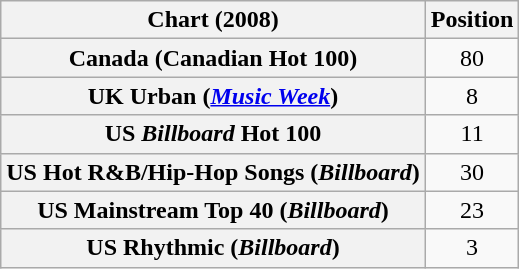<table class="wikitable sortable plainrowheaders" style="text-align:center">
<tr>
<th scope="col">Chart (2008)</th>
<th scope="col">Position</th>
</tr>
<tr>
<th scope="row">Canada (Canadian Hot 100)</th>
<td>80</td>
</tr>
<tr>
<th scope="row">UK Urban (<em><a href='#'>Music Week</a></em>)</th>
<td>8</td>
</tr>
<tr>
<th scope="row">US <em>Billboard</em> Hot 100</th>
<td>11</td>
</tr>
<tr>
<th scope="row">US Hot R&B/Hip-Hop Songs (<em>Billboard</em>)</th>
<td>30</td>
</tr>
<tr>
<th scope="row">US Mainstream Top 40 (<em>Billboard</em>)</th>
<td>23</td>
</tr>
<tr>
<th scope="row">US Rhythmic (<em>Billboard</em>)</th>
<td>3</td>
</tr>
</table>
